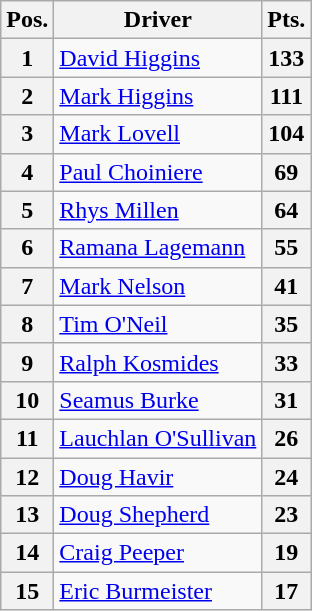<table class="wikitable">
<tr>
<th>Pos.</th>
<th>Driver</th>
<th>Pts.</th>
</tr>
<tr>
<th>1</th>
<td> <a href='#'>David Higgins</a></td>
<th>133</th>
</tr>
<tr>
<th>2</th>
<td> <a href='#'>Mark Higgins</a></td>
<th>111</th>
</tr>
<tr>
<th>3</th>
<td> <a href='#'>Mark Lovell</a></td>
<th>104</th>
</tr>
<tr>
<th>4</th>
<td> <a href='#'>Paul Choiniere</a></td>
<th>69</th>
</tr>
<tr>
<th>5</th>
<td> <a href='#'>Rhys Millen</a></td>
<th>64</th>
</tr>
<tr>
<th>6</th>
<td> <a href='#'>Ramana Lagemann</a></td>
<th>55</th>
</tr>
<tr>
<th>7</th>
<td> <a href='#'>Mark Nelson</a></td>
<th>41</th>
</tr>
<tr>
<th>8</th>
<td> <a href='#'>Tim O'Neil</a></td>
<th>35</th>
</tr>
<tr>
<th>9</th>
<td> <a href='#'>Ralph Kosmides</a></td>
<th>33</th>
</tr>
<tr>
<th>10</th>
<td> <a href='#'>Seamus Burke</a></td>
<th>31</th>
</tr>
<tr>
<th>11</th>
<td> <a href='#'>Lauchlan O'Sullivan</a></td>
<th>26</th>
</tr>
<tr>
<th>12</th>
<td> <a href='#'>Doug Havir</a></td>
<th>24</th>
</tr>
<tr>
<th>13</th>
<td> <a href='#'>Doug Shepherd</a></td>
<th>23</th>
</tr>
<tr>
<th>14</th>
<td> <a href='#'>Craig Peeper</a></td>
<th>19</th>
</tr>
<tr>
<th>15</th>
<td> <a href='#'>Eric Burmeister</a></td>
<th>17</th>
</tr>
</table>
